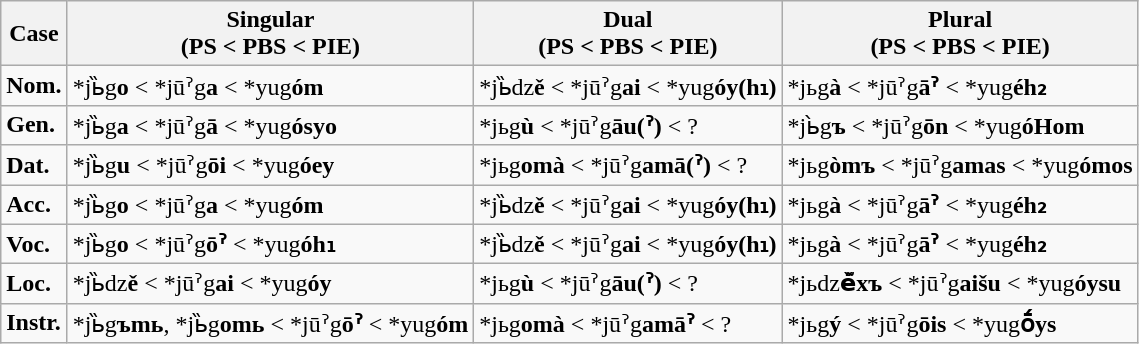<table class="wikitable sortable">
<tr>
<th>Case</th>
<th>Singular<br>(PS < PBS < PIE)</th>
<th>Dual<br>(PS < PBS < PIE)</th>
<th>Plural<br>(PS < PBS < PIE)</th>
</tr>
<tr>
<td><strong>Nom.</strong></td>
<td>*jь̏g<strong>o</strong> < *jūˀg<strong>a</strong> < *yug<strong>óm</strong></td>
<td>*jь̏dz<strong>ě</strong> < *jūˀg<strong>ai</strong> < *yug<strong>óy(h₁)</strong></td>
<td>*jьg<strong>à</strong> < *jūˀg<strong>āˀ</strong> < *yug<strong>éh₂</strong></td>
</tr>
<tr>
<td><strong>Gen.</strong></td>
<td>*jь̏g<strong>a</strong> < *jūˀg<strong>ā</strong> < *yug<strong>ósyo</strong></td>
<td>*jьg<strong>ù</strong> < *jūˀg<strong>āu(ˀ)</strong> < ?</td>
<td>*jь̀g<strong>ъ</strong> < *jūˀg<strong>ōn</strong> < *yug<strong>óHom</strong></td>
</tr>
<tr>
<td><strong>Dat.</strong></td>
<td>*jь̏g<strong>u</strong> < *jūˀg<strong>ōi</strong> < *yug<strong>óey</strong></td>
<td>*jьg<strong>omà</strong> < *jūˀg<strong>amā(ˀ)</strong> < ?</td>
<td>*jьg<strong>òmъ</strong> < *jūˀg<strong>amas</strong> < *yug<strong>ómos</strong></td>
</tr>
<tr>
<td><strong>Acc.</strong></td>
<td>*jь̏g<strong>o</strong> < *jūˀg<strong>a</strong> < *yug<strong>óm</strong></td>
<td>*jь̏dz<strong>ě</strong> < *jūˀg<strong>ai</strong> < *yug<strong>óy(h₁)</strong></td>
<td>*jьg<strong>à</strong> < *jūˀg<strong>āˀ</strong> < *yug<strong>éh₂</strong></td>
</tr>
<tr>
<td><strong>Voc.</strong></td>
<td>*jь̏g<strong>o</strong> < *jūˀg<strong>ōˀ</strong> < *yug<strong>óh₁</strong></td>
<td>*jь̏dz<strong>ě</strong> < *jūˀg<strong>ai</strong> < *yug<strong>óy(h₁)</strong></td>
<td>*jьg<strong>à</strong> < *jūˀg<strong>āˀ</strong> < *yug<strong>éh₂</strong></td>
</tr>
<tr>
<td><strong>Loc.</strong></td>
<td>*jь̏dz<strong>ě</strong> < *jūˀg<strong>ai</strong> < *yug<strong>óy</strong></td>
<td>*jьg<strong>ù</strong> < *jūˀg<strong>āu(ˀ)</strong> < ?</td>
<td>*jьdz<strong>ě̃xъ</strong> < *jūˀg<strong>aišu</strong> < *yug<strong>óysu</strong></td>
</tr>
<tr>
<td><strong>Instr.</strong></td>
<td>*jь̏g<strong>ъmь</strong>, *jь̏g<strong>omь</strong> < *jūˀg<strong>ōˀ</strong> < *yug<strong>óm</strong></td>
<td>*jьg<strong>omà</strong> < *jūˀg<strong>amāˀ</strong> < ?</td>
<td>*jьg<strong>ý</strong> < *jūˀg<strong>ōis</strong> < *yug<strong>ṓys</strong></td>
</tr>
</table>
